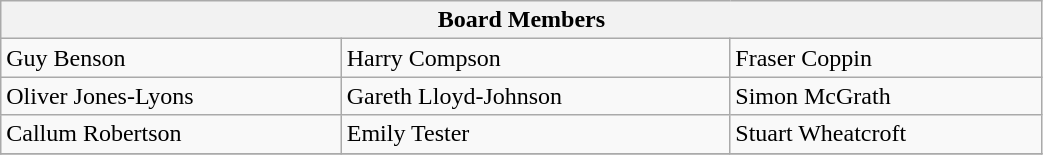<table class="wikitable" width="55%">
<tr>
<th colspan=3>Board Members</th>
</tr>
<tr>
<td>Guy Benson</td>
<td>Harry Compson</td>
<td>Fraser Coppin</td>
</tr>
<tr>
<td>Oliver Jones-Lyons</td>
<td>Gareth Lloyd-Johnson</td>
<td>Simon McGrath</td>
</tr>
<tr>
<td>Callum Robertson</td>
<td>Emily Tester</td>
<td>Stuart Wheatcroft</td>
</tr>
<tr>
</tr>
</table>
